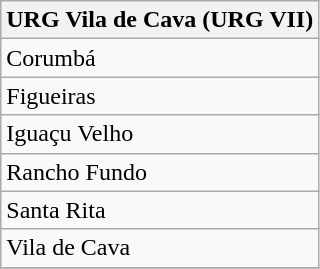<table class="wikitable" style="margin-bottom: 10px;" border="1">
<tr>
<th>URG Vila de Cava (URG VII)</th>
</tr>
<tr>
<td>Corumbá</td>
</tr>
<tr>
<td>Figueiras</td>
</tr>
<tr>
<td>Iguaçu Velho</td>
</tr>
<tr>
<td>Rancho Fundo</td>
</tr>
<tr>
<td>Santa Rita</td>
</tr>
<tr>
<td>Vila de Cava</td>
</tr>
<tr>
</tr>
</table>
